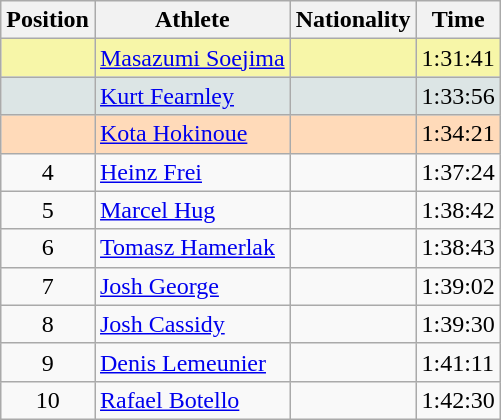<table class="wikitable sortable">
<tr>
<th>Position</th>
<th>Athlete</th>
<th>Nationality</th>
<th>Time</th>
</tr>
<tr bgcolor="#F7F6A8">
<td align=center></td>
<td><a href='#'>Masazumi Soejima</a></td>
<td></td>
<td>1:31:41</td>
</tr>
<tr bgcolor="#DCE5E5">
<td align=center></td>
<td><a href='#'>Kurt Fearnley</a></td>
<td></td>
<td>1:33:56</td>
</tr>
<tr bgcolor="#FFDAB9">
<td align=center></td>
<td><a href='#'>Kota Hokinoue</a></td>
<td></td>
<td>1:34:21</td>
</tr>
<tr>
<td align=center>4</td>
<td><a href='#'>Heinz Frei</a></td>
<td></td>
<td>1:37:24</td>
</tr>
<tr>
<td align=center>5</td>
<td><a href='#'>Marcel Hug</a></td>
<td></td>
<td>1:38:42</td>
</tr>
<tr>
<td align=center>6</td>
<td><a href='#'>Tomasz Hamerlak</a></td>
<td></td>
<td>1:38:43</td>
</tr>
<tr>
<td align=center>7</td>
<td><a href='#'>Josh George</a></td>
<td></td>
<td>1:39:02</td>
</tr>
<tr>
<td align=center>8</td>
<td><a href='#'>Josh Cassidy</a></td>
<td></td>
<td>1:39:30</td>
</tr>
<tr>
<td align=center>9</td>
<td><a href='#'>Denis Lemeunier</a></td>
<td></td>
<td>1:41:11</td>
</tr>
<tr>
<td align=center>10</td>
<td><a href='#'>Rafael Botello</a></td>
<td></td>
<td>1:42:30</td>
</tr>
</table>
